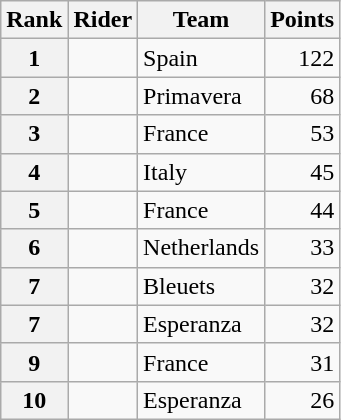<table class="wikitable">
<tr>
<th scope="col">Rank</th>
<th scope="col">Rider</th>
<th scope="col">Team</th>
<th scope="col">Points</th>
</tr>
<tr>
<th scope="row">1</th>
<td></td>
<td>Spain</td>
<td style="text-align:right;">122</td>
</tr>
<tr>
<th scope="row">2</th>
<td></td>
<td>Primavera</td>
<td style="text-align:right;">68</td>
</tr>
<tr>
<th scope="row">3</th>
<td></td>
<td>France</td>
<td style="text-align:right;">53</td>
</tr>
<tr>
<th scope="row">4</th>
<td></td>
<td>Italy</td>
<td style="text-align:right;">45</td>
</tr>
<tr>
<th scope="row">5</th>
<td></td>
<td>France</td>
<td style="text-align:right;">44</td>
</tr>
<tr>
<th scope="row">6</th>
<td></td>
<td>Netherlands</td>
<td style="text-align:right;">33</td>
</tr>
<tr>
<th scope="row">7</th>
<td></td>
<td>Bleuets</td>
<td style="text-align:right;">32</td>
</tr>
<tr>
<th scope="row">7</th>
<td></td>
<td>Esperanza</td>
<td style="text-align:right;">32</td>
</tr>
<tr>
<th scope="row">9</th>
<td></td>
<td>France</td>
<td style="text-align:right;">31</td>
</tr>
<tr>
<th scope="row">10</th>
<td></td>
<td>Esperanza</td>
<td style="text-align:right;">26</td>
</tr>
</table>
